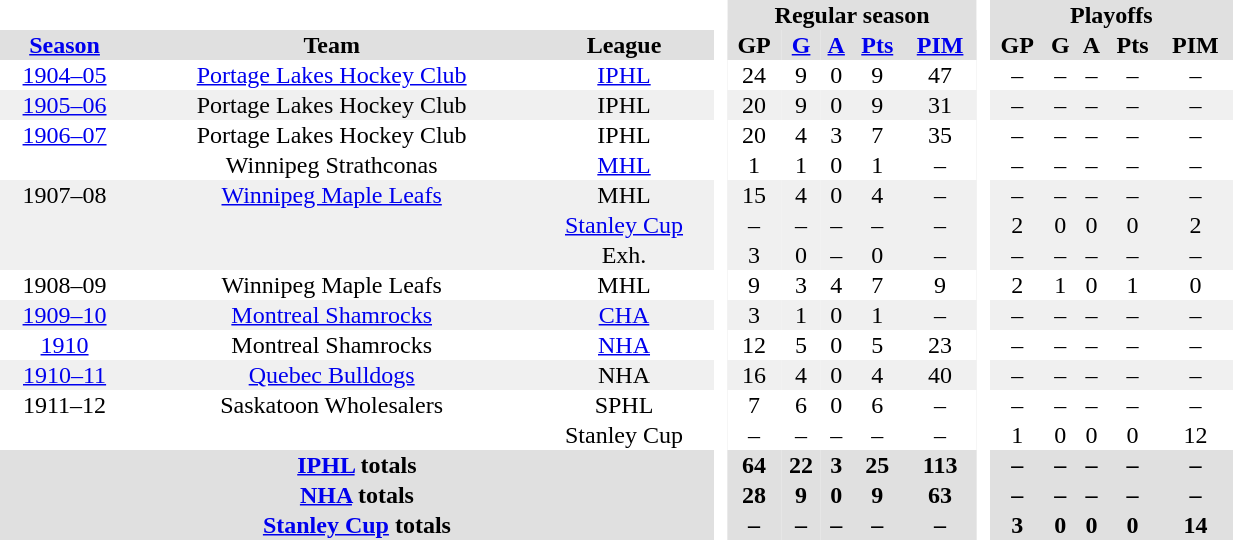<table BORDER="0" CELLPADDING="1" CELLSPACING="0" width="65%" style="text-align:center">
<tr bgcolor="#e0e0e0">
<th colspan="3" bgcolor="#ffffff"> </th>
<th rowspan="99" bgcolor="#ffffff"> </th>
<th colspan="5">Regular season</th>
<th rowspan="99" bgcolor="#ffffff"> </th>
<th colspan="5">Playoffs</th>
</tr>
<tr bgcolor="#e0e0e0">
<th><a href='#'>Season</a></th>
<th>Team</th>
<th>League</th>
<th>GP</th>
<th><a href='#'>G</a></th>
<th><a href='#'>A</a></th>
<th><a href='#'>Pts</a></th>
<th><a href='#'>PIM</a></th>
<th>GP</th>
<th>G</th>
<th>A</th>
<th>Pts</th>
<th>PIM</th>
</tr>
<tr ALIGN="center">
<td><a href='#'>1904–05</a></td>
<td><a href='#'>Portage Lakes Hockey Club</a></td>
<td><a href='#'>IPHL</a></td>
<td>24</td>
<td>9</td>
<td>0</td>
<td>9</td>
<td>47</td>
<td>–</td>
<td>–</td>
<td>–</td>
<td>–</td>
<td>–</td>
</tr>
<tr ALIGN="center" bgcolor="#f0f0f0">
<td><a href='#'>1905–06</a></td>
<td>Portage Lakes Hockey Club</td>
<td>IPHL</td>
<td>20</td>
<td>9</td>
<td>0</td>
<td>9</td>
<td>31</td>
<td>–</td>
<td>–</td>
<td>–</td>
<td>–</td>
<td>–</td>
</tr>
<tr ALIGN="center">
<td><a href='#'>1906–07</a></td>
<td>Portage Lakes Hockey Club</td>
<td>IPHL</td>
<td>20</td>
<td>4</td>
<td>3</td>
<td>7</td>
<td>35</td>
<td>–</td>
<td>–</td>
<td>–</td>
<td>–</td>
<td>–</td>
</tr>
<tr ALIGN="center">
<td></td>
<td>Winnipeg Strathconas</td>
<td><a href='#'>MHL</a></td>
<td>1</td>
<td>1</td>
<td>0</td>
<td>1</td>
<td>–</td>
<td>–</td>
<td>–</td>
<td>–</td>
<td>–</td>
<td>–</td>
</tr>
<tr ALIGN="center" bgcolor="#f0f0f0">
<td>1907–08</td>
<td><a href='#'>Winnipeg Maple Leafs</a></td>
<td>MHL</td>
<td>15</td>
<td>4</td>
<td>0</td>
<td>4</td>
<td>–</td>
<td>–</td>
<td>–</td>
<td>–</td>
<td>–</td>
<td>–</td>
</tr>
<tr ALIGN="center" bgcolor="#f0f0f0">
<td></td>
<td></td>
<td><a href='#'>Stanley Cup</a></td>
<td>–</td>
<td>–</td>
<td>–</td>
<td>–</td>
<td>–</td>
<td>2</td>
<td>0</td>
<td>0</td>
<td>0</td>
<td>2</td>
</tr>
<tr ALIGN="center" bgcolor="#f0f0f0">
<td></td>
<td></td>
<td>Exh.</td>
<td>3</td>
<td>0</td>
<td>–</td>
<td>0</td>
<td>–</td>
<td>–</td>
<td>–</td>
<td>–</td>
<td>–</td>
<td>–</td>
</tr>
<tr ALIGN="center">
<td>1908–09</td>
<td>Winnipeg Maple Leafs</td>
<td>MHL</td>
<td>9</td>
<td>3</td>
<td>4</td>
<td>7</td>
<td>9</td>
<td>2</td>
<td>1</td>
<td>0</td>
<td>1</td>
<td>0</td>
</tr>
<tr ALIGN="center" bgcolor="#f0f0f0">
<td><a href='#'>1909–10</a></td>
<td><a href='#'>Montreal Shamrocks</a></td>
<td><a href='#'>CHA</a></td>
<td>3</td>
<td>1</td>
<td>0</td>
<td>1</td>
<td>–</td>
<td>–</td>
<td>–</td>
<td>–</td>
<td>–</td>
<td>–</td>
</tr>
<tr ALIGN="center">
<td><a href='#'>1910</a></td>
<td>Montreal Shamrocks</td>
<td><a href='#'>NHA</a></td>
<td>12</td>
<td>5</td>
<td>0</td>
<td>5</td>
<td>23</td>
<td>–</td>
<td>–</td>
<td>–</td>
<td>–</td>
<td>–</td>
</tr>
<tr ALIGN="center" bgcolor="#f0f0f0">
<td><a href='#'>1910–11</a></td>
<td><a href='#'>Quebec Bulldogs</a></td>
<td>NHA</td>
<td>16</td>
<td>4</td>
<td>0</td>
<td>4</td>
<td>40</td>
<td>–</td>
<td>–</td>
<td>–</td>
<td>–</td>
<td>–</td>
</tr>
<tr ALIGN="center">
<td>1911–12</td>
<td>Saskatoon Wholesalers</td>
<td>SPHL</td>
<td>7</td>
<td>6</td>
<td>0</td>
<td>6</td>
<td>–</td>
<td>–</td>
<td>–</td>
<td>–</td>
<td>–</td>
<td>–</td>
</tr>
<tr ALIGN="center">
<td></td>
<td></td>
<td>Stanley Cup</td>
<td>–</td>
<td>–</td>
<td>–</td>
<td>–</td>
<td>–</td>
<td>1</td>
<td>0</td>
<td>0</td>
<td>0</td>
<td>12</td>
</tr>
<tr ALIGN="center" bgcolor="#e0e0e0">
<th colspan="3" align="center"><a href='#'>IPHL</a> totals</th>
<th>64</th>
<th>22</th>
<th>3</th>
<th>25</th>
<th>113</th>
<th>–</th>
<th>–</th>
<th>–</th>
<th>–</th>
<th>–</th>
</tr>
<tr ALIGN="center" bgcolor="#e0e0e0">
<th colspan="3" align="center"><a href='#'>NHA</a> totals</th>
<th>28</th>
<th>9</th>
<th>0</th>
<th>9</th>
<th>63</th>
<th>–</th>
<th>–</th>
<th>–</th>
<th>–</th>
<th>–</th>
</tr>
<tr ALIGN="center" bgcolor="#e0e0e0">
<th colspan="3" align="center"><a href='#'>Stanley Cup</a> totals</th>
<th>–</th>
<th>–</th>
<th>–</th>
<th>–</th>
<th>–</th>
<th>3</th>
<th>0</th>
<th>0</th>
<th>0</th>
<th>14</th>
</tr>
</table>
